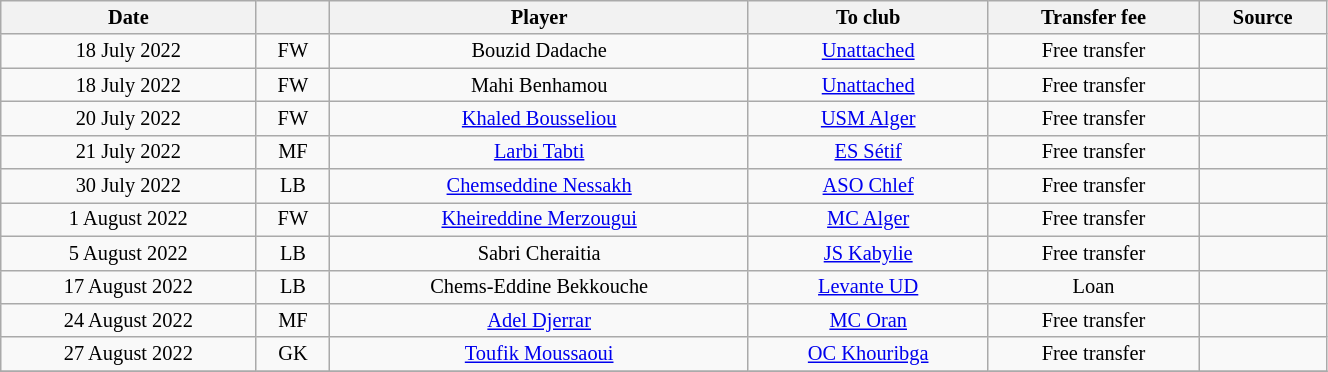<table class="wikitable sortable" style="width:70%; text-align:center; font-size:85%; text-align:centre;">
<tr>
<th>Date</th>
<th></th>
<th>Player</th>
<th>To club</th>
<th>Transfer fee</th>
<th>Source</th>
</tr>
<tr>
<td>18 July 2022</td>
<td>FW</td>
<td> Bouzid Dadache</td>
<td><a href='#'>Unattached</a></td>
<td>Free transfer</td>
<td></td>
</tr>
<tr>
<td>18 July 2022</td>
<td>FW</td>
<td> Mahi Benhamou</td>
<td><a href='#'>Unattached</a></td>
<td>Free transfer</td>
<td></td>
</tr>
<tr>
<td>20 July 2022</td>
<td>FW</td>
<td> <a href='#'>Khaled Bousseliou</a></td>
<td><a href='#'>USM Alger</a></td>
<td>Free transfer</td>
<td></td>
</tr>
<tr>
<td>21 July 2022</td>
<td>MF</td>
<td> <a href='#'>Larbi Tabti</a></td>
<td><a href='#'>ES Sétif</a></td>
<td>Free transfer</td>
<td></td>
</tr>
<tr>
<td>30 July 2022</td>
<td>LB</td>
<td> <a href='#'>Chemseddine Nessakh</a></td>
<td><a href='#'>ASO Chlef</a></td>
<td>Free transfer</td>
<td></td>
</tr>
<tr>
<td>1 August 2022</td>
<td>FW</td>
<td> <a href='#'>Kheireddine Merzougui</a></td>
<td><a href='#'>MC Alger</a></td>
<td>Free transfer</td>
<td></td>
</tr>
<tr>
<td>5 August 2022</td>
<td>LB</td>
<td> Sabri Cheraitia</td>
<td><a href='#'>JS Kabylie</a></td>
<td>Free transfer</td>
<td></td>
</tr>
<tr>
<td>17 August 2022</td>
<td>LB</td>
<td> Chems-Eddine Bekkouche</td>
<td> <a href='#'>Levante UD</a></td>
<td>Loan</td>
<td></td>
</tr>
<tr>
<td>24 August 2022</td>
<td>MF</td>
<td> <a href='#'>Adel Djerrar</a></td>
<td><a href='#'>MC Oran</a></td>
<td>Free transfer</td>
<td></td>
</tr>
<tr>
<td>27 August 2022</td>
<td>GK</td>
<td> <a href='#'>Toufik Moussaoui</a></td>
<td> <a href='#'>OC Khouribga</a></td>
<td>Free transfer</td>
<td></td>
</tr>
<tr>
</tr>
</table>
